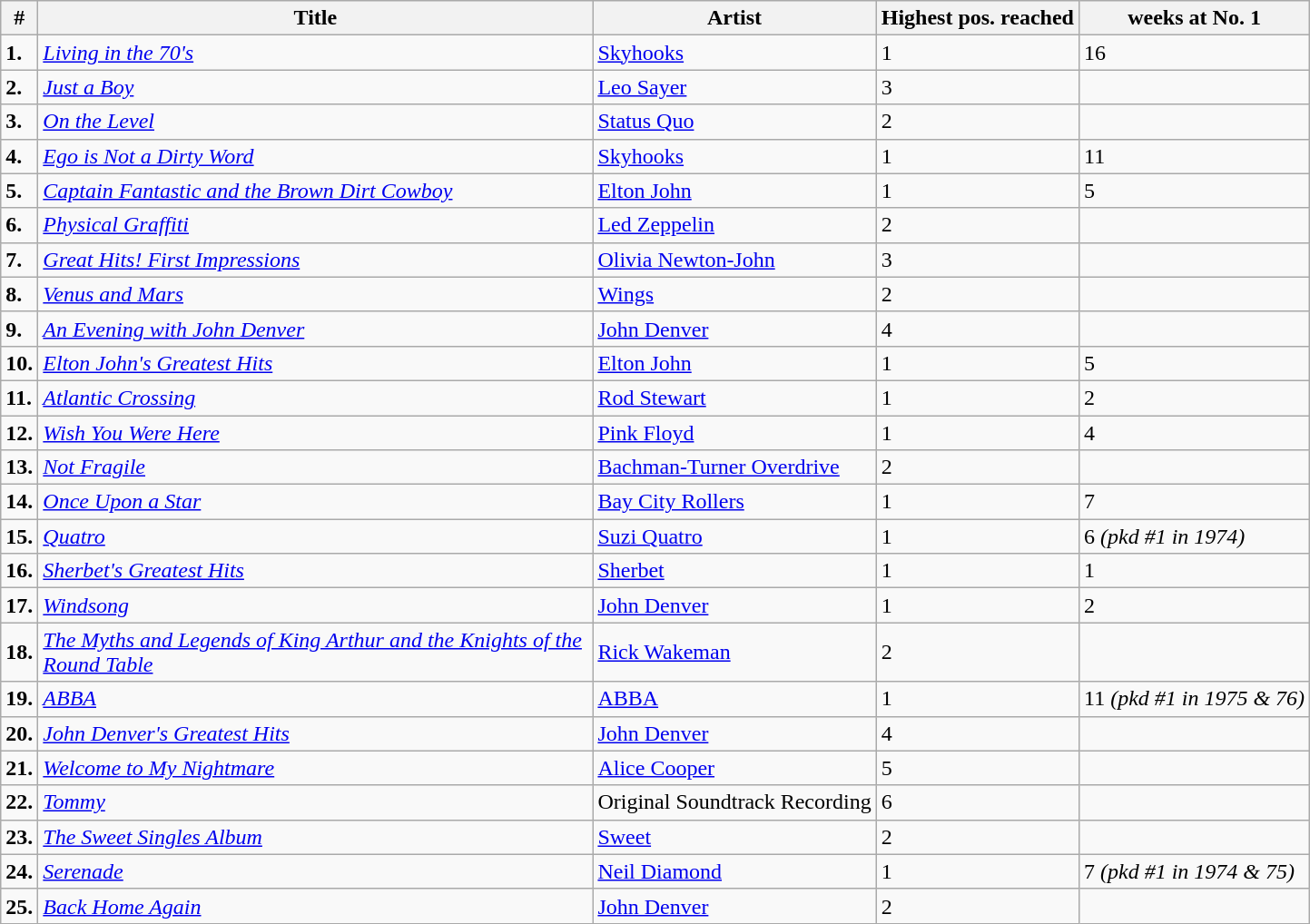<table class="wikitable">
<tr>
<th>#</th>
<th width="400">Title</th>
<th>Artist</th>
<th>Highest pos. reached</th>
<th>weeks at No. 1</th>
</tr>
<tr>
<td><strong>1.</strong></td>
<td><em><a href='#'>Living in the 70's</a></em></td>
<td><a href='#'>Skyhooks</a></td>
<td>1</td>
<td>16</td>
</tr>
<tr>
<td><strong>2.</strong></td>
<td><em><a href='#'>Just a Boy</a></em></td>
<td><a href='#'>Leo Sayer</a></td>
<td>3</td>
<td></td>
</tr>
<tr>
<td><strong>3.</strong></td>
<td><em><a href='#'>On the Level</a></em></td>
<td><a href='#'>Status Quo</a></td>
<td>2</td>
<td></td>
</tr>
<tr>
<td><strong>4.</strong></td>
<td><em><a href='#'>Ego is Not a Dirty Word</a></em></td>
<td><a href='#'>Skyhooks</a></td>
<td>1</td>
<td>11</td>
</tr>
<tr>
<td><strong>5.</strong></td>
<td><em><a href='#'>Captain Fantastic and the Brown Dirt Cowboy</a></em></td>
<td><a href='#'>Elton John</a></td>
<td>1</td>
<td>5</td>
</tr>
<tr>
<td><strong>6.</strong></td>
<td><em><a href='#'>Physical Graffiti</a></em></td>
<td><a href='#'>Led Zeppelin</a></td>
<td>2</td>
<td></td>
</tr>
<tr>
<td><strong>7.</strong></td>
<td><em><a href='#'>Great Hits! First Impressions</a></em></td>
<td><a href='#'>Olivia Newton-John</a></td>
<td>3</td>
<td></td>
</tr>
<tr>
<td><strong>8.</strong></td>
<td><em><a href='#'>Venus and Mars</a></em></td>
<td><a href='#'>Wings</a></td>
<td>2</td>
<td></td>
</tr>
<tr>
<td><strong>9.</strong></td>
<td><em><a href='#'>An Evening with John Denver</a></em></td>
<td><a href='#'>John Denver</a></td>
<td>4</td>
<td></td>
</tr>
<tr>
<td><strong>10.</strong></td>
<td><em><a href='#'>Elton John's Greatest Hits</a></em></td>
<td><a href='#'>Elton John</a></td>
<td>1</td>
<td>5</td>
</tr>
<tr>
<td><strong>11.</strong></td>
<td><em><a href='#'>Atlantic Crossing</a></em></td>
<td><a href='#'>Rod Stewart</a></td>
<td>1</td>
<td>2</td>
</tr>
<tr>
<td><strong>12.</strong></td>
<td><em><a href='#'>Wish You Were Here</a></em></td>
<td><a href='#'>Pink Floyd</a></td>
<td>1</td>
<td>4</td>
</tr>
<tr>
<td><strong>13.</strong></td>
<td><em><a href='#'>Not Fragile</a></em></td>
<td><a href='#'>Bachman-Turner Overdrive</a></td>
<td>2</td>
<td></td>
</tr>
<tr>
<td><strong>14.</strong></td>
<td><em><a href='#'>Once Upon a Star</a></em></td>
<td><a href='#'>Bay City Rollers</a></td>
<td>1</td>
<td>7</td>
</tr>
<tr>
<td><strong>15.</strong></td>
<td><em><a href='#'>Quatro</a></em></td>
<td><a href='#'>Suzi Quatro</a></td>
<td>1</td>
<td>6 <em>(pkd #1 in 1974)</em></td>
</tr>
<tr>
<td><strong>16.</strong></td>
<td><em><a href='#'>Sherbet's Greatest Hits</a></em></td>
<td><a href='#'>Sherbet</a></td>
<td>1</td>
<td>1</td>
</tr>
<tr>
<td><strong>17.</strong></td>
<td><em><a href='#'>Windsong</a></em></td>
<td><a href='#'>John Denver</a></td>
<td>1</td>
<td>2</td>
</tr>
<tr>
<td><strong>18.</strong></td>
<td><em><a href='#'>The Myths and Legends of King Arthur and the Knights of the Round Table</a></em></td>
<td><a href='#'>Rick Wakeman</a></td>
<td>2</td>
<td></td>
</tr>
<tr>
<td><strong>19.</strong></td>
<td><em><a href='#'>ABBA</a></em></td>
<td><a href='#'>ABBA</a></td>
<td>1</td>
<td>11 <em>(pkd #1 in 1975 & 76)</em></td>
</tr>
<tr>
<td><strong>20.</strong></td>
<td><em><a href='#'>John Denver's Greatest Hits</a></em></td>
<td><a href='#'>John Denver</a></td>
<td>4</td>
<td></td>
</tr>
<tr>
<td><strong>21.</strong></td>
<td><em><a href='#'>Welcome to My Nightmare</a></em></td>
<td><a href='#'>Alice Cooper</a></td>
<td>5</td>
<td></td>
</tr>
<tr>
<td><strong>22.</strong></td>
<td><em><a href='#'>Tommy</a></em></td>
<td>Original Soundtrack Recording</td>
<td>6</td>
<td></td>
</tr>
<tr>
<td><strong>23.</strong></td>
<td><em><a href='#'>The Sweet Singles Album</a></em></td>
<td><a href='#'>Sweet</a></td>
<td>2</td>
<td></td>
</tr>
<tr>
<td><strong>24.</strong></td>
<td><em><a href='#'>Serenade</a></em></td>
<td><a href='#'>Neil Diamond</a></td>
<td>1</td>
<td>7 <em>(pkd #1 in 1974 & 75)</em></td>
</tr>
<tr>
<td><strong>25.</strong></td>
<td><em><a href='#'>Back Home Again</a></em></td>
<td><a href='#'>John Denver</a></td>
<td>2</td>
<td></td>
</tr>
</table>
